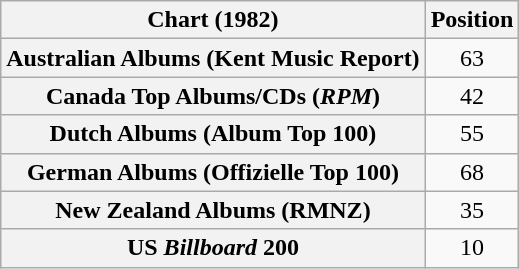<table class="wikitable sortable plainrowheaders">
<tr>
<th scope="col">Chart (1982)</th>
<th scope="col">Position</th>
</tr>
<tr>
<th scope="row">Australian Albums (Kent Music Report)</th>
<td style="text-align:center;">63</td>
</tr>
<tr>
<th scope="row">Canada Top Albums/CDs (<em>RPM</em>)</th>
<td style="text-align:center;">42</td>
</tr>
<tr>
<th scope="row">Dutch Albums (Album Top 100)</th>
<td style="text-align:center;">55</td>
</tr>
<tr>
<th scope="row">German Albums (Offizielle Top 100)</th>
<td style="text-align:center;">68</td>
</tr>
<tr>
<th scope="row">New Zealand Albums (RMNZ)</th>
<td style="text-align:center;">35</td>
</tr>
<tr>
<th scope="row">US <em>Billboard</em> 200</th>
<td style="text-align:center;">10</td>
</tr>
</table>
